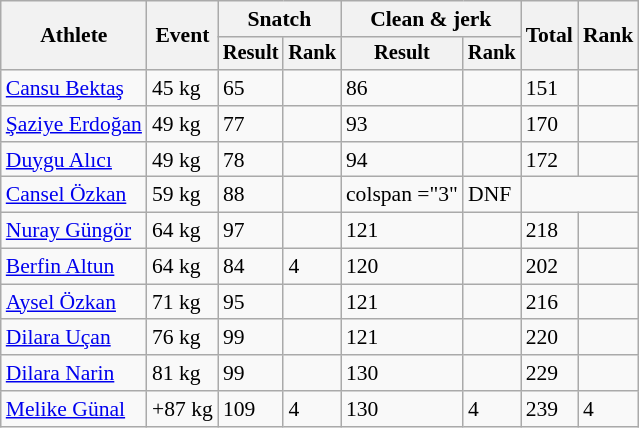<table class="wikitable" style="font-size:90%">
<tr>
<th rowspan="2">Athlete</th>
<th rowspan="2">Event</th>
<th colspan="2">Snatch</th>
<th colspan="2">Clean & jerk</th>
<th rowspan="2">Total</th>
<th rowspan="2">Rank</th>
</tr>
<tr style="font-size:95%">
<th>Result</th>
<th>Rank</th>
<th>Result</th>
<th>Rank</th>
</tr>
<tr>
<td align=left><a href='#'>Cansu Bektaş</a></td>
<td align=left>45 kg</td>
<td>65</td>
<td></td>
<td>86</td>
<td></td>
<td>151</td>
<td></td>
</tr>
<tr>
<td align=left><a href='#'>Şaziye Erdoğan</a></td>
<td align=left>49 kg</td>
<td>77</td>
<td></td>
<td>93</td>
<td></td>
<td>170</td>
<td></td>
</tr>
<tr>
<td align=left><a href='#'>Duygu Alıcı</a></td>
<td align=left>49 kg</td>
<td>78</td>
<td></td>
<td>94</td>
<td></td>
<td>172</td>
<td></td>
</tr>
<tr>
<td align=left><a href='#'>Cansel Özkan</a></td>
<td align=left>59 kg</td>
<td>88</td>
<td></td>
<td>colspan ="3" </td>
<td>DNF</td>
</tr>
<tr>
<td align=left><a href='#'>Nuray Güngör</a></td>
<td align=left>64 kg</td>
<td>97</td>
<td></td>
<td>121</td>
<td></td>
<td>218</td>
<td></td>
</tr>
<tr>
<td align=left><a href='#'>Berfin Altun</a></td>
<td align=left>64 kg</td>
<td>84</td>
<td>4</td>
<td>120</td>
<td></td>
<td>202</td>
<td></td>
</tr>
<tr>
<td align=left><a href='#'>Aysel Özkan</a></td>
<td align=left>71 kg</td>
<td>95</td>
<td></td>
<td>121</td>
<td></td>
<td>216</td>
<td></td>
</tr>
<tr>
<td align=left><a href='#'>Dilara Uçan</a></td>
<td align=left>76 kg</td>
<td>99</td>
<td></td>
<td>121</td>
<td></td>
<td>220</td>
<td></td>
</tr>
<tr>
<td align=left><a href='#'>Dilara Narin</a></td>
<td align=left>81 kg</td>
<td>99</td>
<td></td>
<td>130</td>
<td></td>
<td>229</td>
<td></td>
</tr>
<tr>
<td align=left><a href='#'>Melike Günal</a></td>
<td align=left>+87 kg</td>
<td>109</td>
<td>4</td>
<td>130</td>
<td>4</td>
<td>239</td>
<td>4</td>
</tr>
</table>
